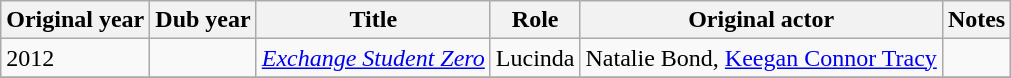<table class="wikitable sortable">
<tr>
<th>Original year</th>
<th>Dub year</th>
<th>Title</th>
<th>Role</th>
<th>Original actor</th>
<th>Notes</th>
</tr>
<tr>
<td>2012</td>
<td></td>
<td><em><a href='#'>Exchange Student Zero</a></em></td>
<td>Lucinda</td>
<td>Natalie Bond, <a href='#'>Keegan Connor Tracy</a></td>
<td></td>
</tr>
<tr>
</tr>
</table>
